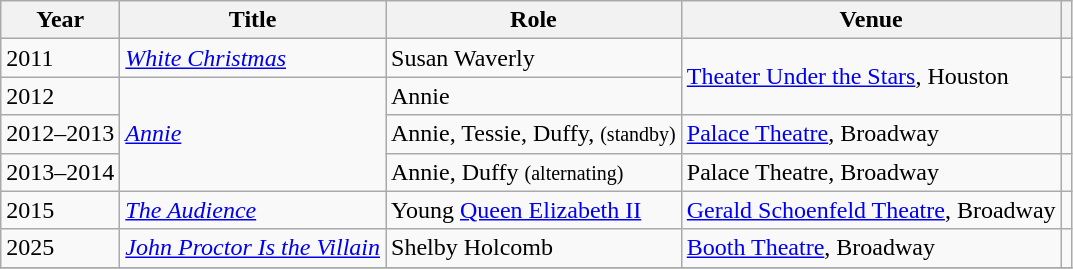<table class="wikitable sortable">
<tr>
<th scope="col">Year</th>
<th scope="col">Title</th>
<th scope="col">Role</th>
<th scope="col">Venue</th>
<th scope="col" class=unsortable></th>
</tr>
<tr>
<td>2011</td>
<td><em><a href='#'>White Christmas</a></em></td>
<td data-sort-value="Waverly, Susan">Susan Waverly</td>
<td rowspan="2"><a href='#'>Theater Under the Stars</a>, Houston</td>
<td style="text-align:center;"></td>
</tr>
<tr>
<td>2012</td>
<td rowspan="3"><em><a href='#'>Annie</a></em></td>
<td>Annie</td>
<td style="text-align:center;"></td>
</tr>
<tr>
<td>2012–2013</td>
<td>Annie, Tessie, Duffy,  <small>(standby)</small></td>
<td rowspan="1"><a href='#'>Palace Theatre</a>, Broadway</td>
<td rowspan="1" style="text-align:center;"></td>
</tr>
<tr>
<td>2013–2014</td>
<td>Annie, Duffy <small>(alternating)</small></td>
<td>Palace Theatre, Broadway</td>
<td style="text-align:center;"></td>
</tr>
<tr>
<td>2015</td>
<td><em><a href='#'>The Audience</a></em></td>
<td data-sort-value="Elizabeth II, Queen, Young">Young <a href='#'>Queen Elizabeth II</a></td>
<td><a href='#'>Gerald Schoenfeld Theatre</a>, Broadway</td>
<td style="text-align:center;"></td>
</tr>
<tr>
<td>2025</td>
<td><em><a href='#'>John Proctor Is the Villain</a></em></td>
<td>Shelby Holcomb</td>
<td><a href='#'>Booth Theatre</a>, Broadway</td>
<td style="text-align:center;"></td>
</tr>
<tr>
</tr>
</table>
